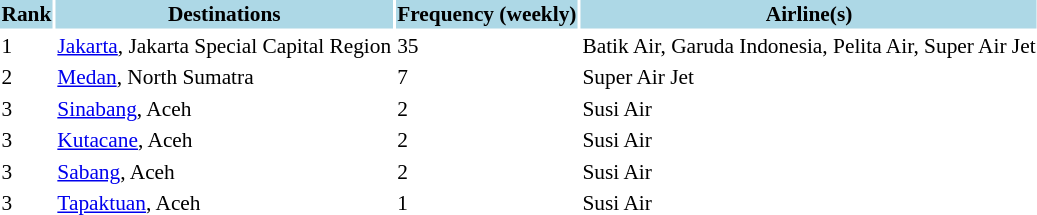<table class="sortable" style="font-size:89%; align=center;">
<tr style="background:lightblue;">
<th>Rank</th>
<th>Destinations</th>
<th>Frequency (weekly)</th>
<th>Airline(s)</th>
</tr>
<tr>
<td>1</td>
<td> <a href='#'>Jakarta</a>, Jakarta Special Capital Region</td>
<td>35</td>
<td>Batik Air, Garuda Indonesia, Pelita Air, Super Air Jet</td>
</tr>
<tr>
<td>2</td>
<td> <a href='#'>Medan</a>, North Sumatra</td>
<td>7</td>
<td>Super Air Jet</td>
</tr>
<tr>
<td>3</td>
<td> <a href='#'>Sinabang</a>, Aceh</td>
<td>2</td>
<td>Susi Air</td>
</tr>
<tr>
<td>3</td>
<td> <a href='#'>Kutacane</a>, Aceh</td>
<td>2</td>
<td>Susi Air</td>
</tr>
<tr>
<td>3</td>
<td> <a href='#'>Sabang</a>, Aceh</td>
<td>2</td>
<td>Susi Air</td>
</tr>
<tr>
<td>3</td>
<td> <a href='#'>Tapaktuan</a>, Aceh</td>
<td>1</td>
<td>Susi Air</td>
</tr>
<tr>
</tr>
</table>
